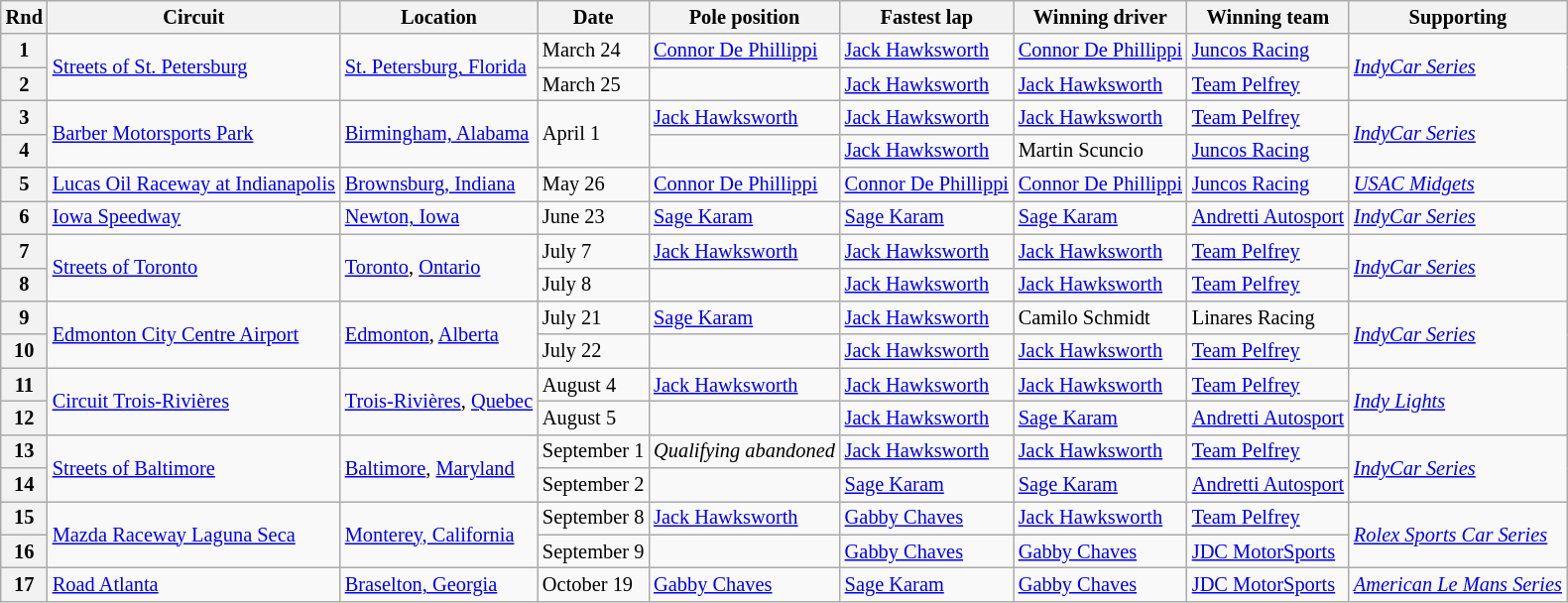<table class="wikitable" style="font-size: 85%;">
<tr>
<th Round>Rnd</th>
<th>Circuit</th>
<th>Location</th>
<th>Date</th>
<th>Pole position</th>
<th>Fastest lap</th>
<th>Winning driver</th>
<th>Winning team</th>
<th>Supporting</th>
</tr>
<tr>
<th>1</th>
<td rowspan=2><a href='#'>Streets of St. Petersburg</a></td>
<td rowspan=2><a href='#'>St. Petersburg, Florida</a></td>
<td>March 24</td>
<td> <a href='#'>Connor De Phillippi</a></td>
<td> <a href='#'>Jack Hawksworth</a></td>
<td> <a href='#'>Connor De Phillippi</a></td>
<td> <a href='#'>Juncos Racing</a></td>
<td rowspan=2><em><a href='#'>IndyCar Series</a></em></td>
</tr>
<tr>
<th>2</th>
<td>March 25</td>
<td></td>
<td> <a href='#'>Jack Hawksworth</a></td>
<td> <a href='#'>Jack Hawksworth</a></td>
<td> <a href='#'>Team Pelfrey</a></td>
</tr>
<tr>
<th>3</th>
<td rowspan=2><a href='#'>Barber Motorsports Park</a></td>
<td rowspan=2><a href='#'>Birmingham, Alabama</a></td>
<td rowspan=2>April 1</td>
<td> <a href='#'>Jack Hawksworth</a></td>
<td> <a href='#'>Jack Hawksworth</a></td>
<td> <a href='#'>Jack Hawksworth</a></td>
<td> <a href='#'>Team Pelfrey</a></td>
<td rowspan=2><em><a href='#'>IndyCar Series</a></em></td>
</tr>
<tr>
<th>4</th>
<td></td>
<td> <a href='#'>Jack Hawksworth</a></td>
<td> Martin Scuncio</td>
<td> <a href='#'>Juncos Racing</a></td>
</tr>
<tr>
<th>5</th>
<td><a href='#'>Lucas Oil Raceway at Indianapolis</a></td>
<td><a href='#'>Brownsburg, Indiana</a></td>
<td>May 26</td>
<td> <a href='#'>Connor De Phillippi</a></td>
<td> <a href='#'>Connor De Phillippi</a></td>
<td> <a href='#'>Connor De Phillippi</a></td>
<td> <a href='#'>Juncos Racing</a></td>
<td><em><a href='#'>USAC Midgets</a></em></td>
</tr>
<tr>
<th>6</th>
<td><a href='#'>Iowa Speedway</a></td>
<td><a href='#'>Newton, Iowa</a></td>
<td>June 23</td>
<td> <a href='#'>Sage Karam</a></td>
<td> <a href='#'>Sage Karam</a></td>
<td> <a href='#'>Sage Karam</a></td>
<td> <a href='#'>Andretti Autosport</a></td>
<td><em><a href='#'>IndyCar Series</a></em></td>
</tr>
<tr>
<th>7</th>
<td rowspan=2><a href='#'>Streets of Toronto</a></td>
<td rowspan=2><a href='#'>Toronto</a>, <a href='#'>Ontario</a></td>
<td>July 7</td>
<td> <a href='#'>Jack Hawksworth</a></td>
<td> <a href='#'>Jack Hawksworth</a></td>
<td> <a href='#'>Jack Hawksworth</a></td>
<td> <a href='#'>Team Pelfrey</a></td>
<td rowspan=2><em><a href='#'>IndyCar Series</a></em></td>
</tr>
<tr>
<th>8</th>
<td>July 8</td>
<td></td>
<td> <a href='#'>Jack Hawksworth</a></td>
<td> <a href='#'>Jack Hawksworth</a></td>
<td> <a href='#'>Team Pelfrey</a></td>
</tr>
<tr>
<th>9</th>
<td rowspan=2><a href='#'>Edmonton City Centre Airport</a></td>
<td rowspan=2><a href='#'>Edmonton</a>, <a href='#'>Alberta</a></td>
<td>July 21</td>
<td> <a href='#'>Sage Karam</a></td>
<td> <a href='#'>Jack Hawksworth</a></td>
<td> Camilo Schmidt</td>
<td> Linares Racing</td>
<td rowspan=2><em><a href='#'>IndyCar Series</a></em></td>
</tr>
<tr>
<th>10</th>
<td>July 22</td>
<td></td>
<td> <a href='#'>Jack Hawksworth</a></td>
<td> <a href='#'>Jack Hawksworth</a></td>
<td> <a href='#'>Team Pelfrey</a></td>
</tr>
<tr>
<th>11</th>
<td rowspan=2><a href='#'>Circuit Trois-Rivières</a></td>
<td rowspan=2><a href='#'>Trois-Rivières</a>, <a href='#'>Quebec</a></td>
<td>August 4</td>
<td> <a href='#'>Jack Hawksworth</a></td>
<td> <a href='#'>Jack Hawksworth</a></td>
<td> <a href='#'>Jack Hawksworth</a></td>
<td> <a href='#'>Team Pelfrey</a></td>
<td rowspan=2><em><a href='#'>Indy Lights</a></em></td>
</tr>
<tr>
<th>12</th>
<td>August 5</td>
<td></td>
<td> <a href='#'>Jack Hawksworth</a></td>
<td> <a href='#'>Sage Karam</a></td>
<td> <a href='#'>Andretti Autosport</a></td>
</tr>
<tr>
<th>13</th>
<td rowspan=2><a href='#'>Streets of Baltimore</a></td>
<td rowspan=2><a href='#'>Baltimore</a>, <a href='#'>Maryland</a></td>
<td>September 1</td>
<td><em>Qualifying abandoned</em></td>
<td> <a href='#'>Jack Hawksworth</a></td>
<td> <a href='#'>Jack Hawksworth</a></td>
<td> <a href='#'>Team Pelfrey</a></td>
<td rowspan=2><em><a href='#'>IndyCar Series</a></em></td>
</tr>
<tr>
<th>14</th>
<td>September 2</td>
<td></td>
<td> <a href='#'>Sage Karam</a></td>
<td> <a href='#'>Sage Karam</a></td>
<td> <a href='#'>Andretti Autosport</a></td>
</tr>
<tr>
<th>15</th>
<td rowspan=2><a href='#'>Mazda Raceway Laguna Seca</a></td>
<td rowspan=2><a href='#'>Monterey, California</a></td>
<td>September 8</td>
<td> <a href='#'>Jack Hawksworth</a></td>
<td> <a href='#'>Gabby Chaves</a></td>
<td> <a href='#'>Jack Hawksworth</a></td>
<td> <a href='#'>Team Pelfrey</a></td>
<td rowspan=2><em><a href='#'>Rolex Sports Car Series</a></em></td>
</tr>
<tr>
<th>16</th>
<td>September 9</td>
<td></td>
<td> <a href='#'>Gabby Chaves</a></td>
<td> <a href='#'>Gabby Chaves</a></td>
<td> <a href='#'>JDC MotorSports</a></td>
</tr>
<tr>
<th>17</th>
<td><a href='#'>Road Atlanta</a></td>
<td><a href='#'>Braselton, Georgia</a></td>
<td>October 19</td>
<td> <a href='#'>Gabby Chaves</a></td>
<td> <a href='#'>Sage Karam</a></td>
<td> <a href='#'>Gabby Chaves</a></td>
<td> <a href='#'>JDC MotorSports</a></td>
<td><em><a href='#'>American Le Mans Series</a></em></td>
</tr>
</table>
